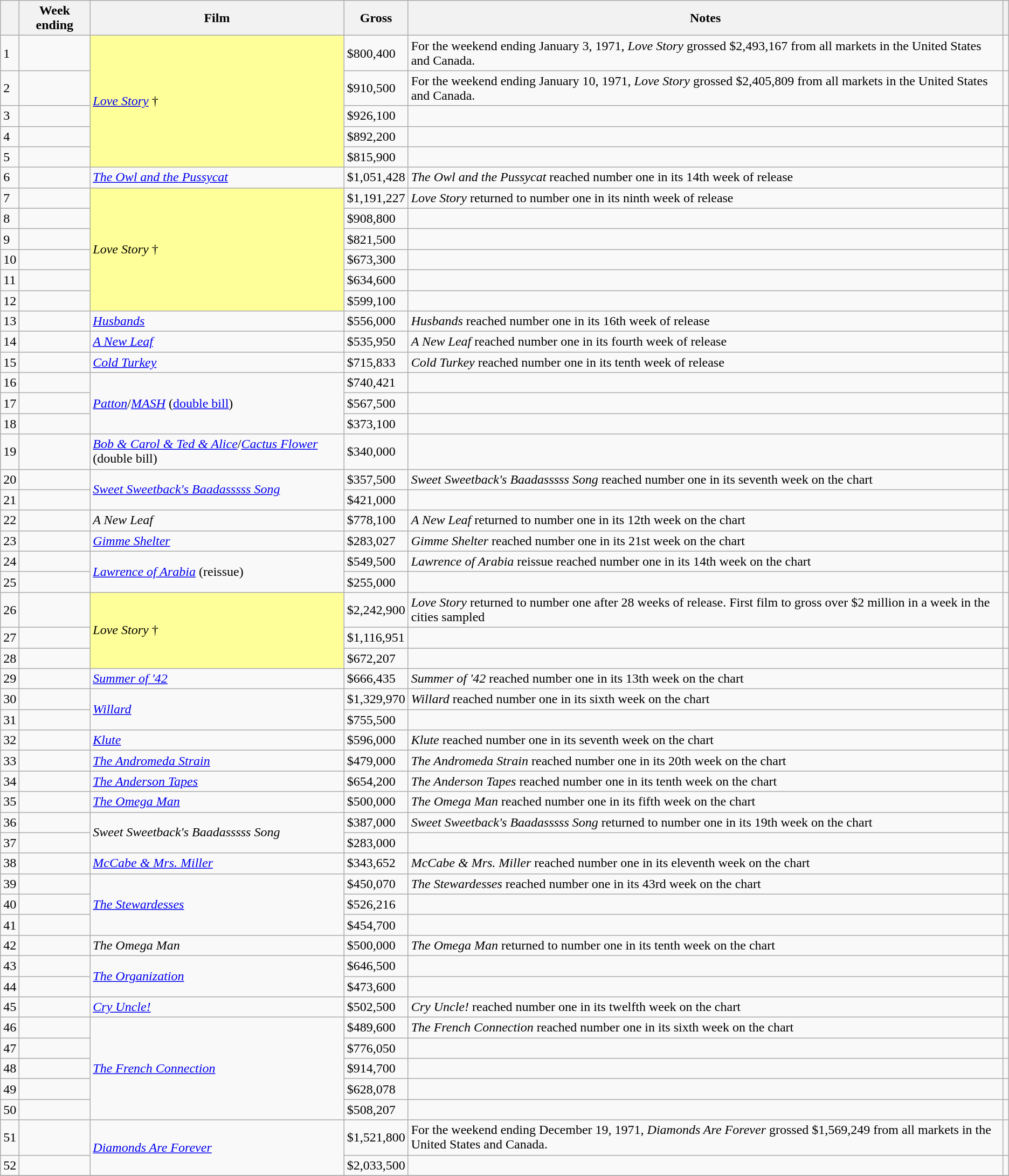<table class="wikitable sortable">
<tr>
<th></th>
<th>Week ending</th>
<th>Film</th>
<th>Gross</th>
<th>Notes</th>
<th class="unsortable"></th>
</tr>
<tr>
<td>1</td>
<td></td>
<td rowspan="5" style="background-color:#FFFF99"><em><a href='#'>Love Story</a></em> †</td>
<td>$800,400</td>
<td>For the weekend ending January 3, 1971, <em>Love Story</em> grossed $2,493,167 from all markets in the United States and Canada.</td>
<td></td>
</tr>
<tr>
<td>2</td>
<td></td>
<td>$910,500</td>
<td>For the weekend ending January 10, 1971, <em>Love Story</em> grossed $2,405,809 from all markets in the United States and Canada.</td>
<td></td>
</tr>
<tr>
<td>3</td>
<td></td>
<td>$926,100</td>
<td></td>
<td></td>
</tr>
<tr>
<td>4</td>
<td></td>
<td>$892,200</td>
<td></td>
<td></td>
</tr>
<tr>
<td>5</td>
<td></td>
<td>$815,900</td>
<td></td>
<td></td>
</tr>
<tr>
<td>6</td>
<td></td>
<td><em><a href='#'>The Owl and the Pussycat</a></em></td>
<td>$1,051,428</td>
<td><em>The Owl and the Pussycat</em> reached number one in its 14th week of release</td>
<td></td>
</tr>
<tr>
<td>7</td>
<td></td>
<td rowspan="6" style="background-color:#FFFF99"><em>Love Story</em> †</td>
<td>$1,191,227</td>
<td><em>Love Story</em> returned to number one in its ninth week of release</td>
<td></td>
</tr>
<tr>
<td>8</td>
<td></td>
<td>$908,800</td>
<td></td>
<td></td>
</tr>
<tr>
<td>9</td>
<td></td>
<td>$821,500</td>
<td></td>
<td></td>
</tr>
<tr>
<td>10</td>
<td></td>
<td>$673,300</td>
<td></td>
<td></td>
</tr>
<tr>
<td>11</td>
<td></td>
<td>$634,600</td>
<td></td>
<td></td>
</tr>
<tr>
<td>12</td>
<td></td>
<td>$599,100</td>
<td></td>
<td></td>
</tr>
<tr>
<td>13</td>
<td></td>
<td><em><a href='#'>Husbands</a></em></td>
<td>$556,000</td>
<td><em>Husbands</em> reached number one in its 16th week of release</td>
<td></td>
</tr>
<tr>
<td>14</td>
<td></td>
<td><em><a href='#'>A New Leaf</a></em></td>
<td>$535,950</td>
<td><em>A New Leaf</em> reached number one in its fourth week of release</td>
<td></td>
</tr>
<tr>
<td>15</td>
<td></td>
<td><em><a href='#'>Cold Turkey</a></em></td>
<td>$715,833</td>
<td><em>Cold Turkey</em> reached number one in its tenth week of release</td>
<td></td>
</tr>
<tr>
<td>16</td>
<td></td>
<td rowspan="3"><em><a href='#'>Patton</a></em>/<em><a href='#'>MASH</a></em> (<a href='#'>double bill</a>)</td>
<td>$740,421</td>
<td></td>
<td></td>
</tr>
<tr>
<td>17</td>
<td></td>
<td>$567,500</td>
<td></td>
<td></td>
</tr>
<tr>
<td>18</td>
<td></td>
<td>$373,100</td>
<td></td>
<td></td>
</tr>
<tr>
<td>19</td>
<td></td>
<td><em><a href='#'>Bob & Carol & Ted & Alice</a></em>/<em><a href='#'>Cactus Flower</a></em> (double bill)</td>
<td>$340,000</td>
<td></td>
<td></td>
</tr>
<tr>
<td>20</td>
<td></td>
<td rowspan="2"><em><a href='#'>Sweet Sweetback's Baadasssss Song</a></em></td>
<td>$357,500</td>
<td><em>Sweet Sweetback's Baadasssss Song</em> reached number one in its seventh week on the chart</td>
<td></td>
</tr>
<tr>
<td>21</td>
<td></td>
<td>$421,000</td>
<td></td>
<td></td>
</tr>
<tr>
<td>22</td>
<td></td>
<td><em>A New Leaf</em></td>
<td>$778,100</td>
<td><em>A New Leaf</em> returned to number one in its 12th week on the chart</td>
<td></td>
</tr>
<tr>
<td>23</td>
<td></td>
<td><em><a href='#'>Gimme Shelter</a></em></td>
<td>$283,027</td>
<td><em>Gimme Shelter</em> reached number one in its 21st week on the chart</td>
<td></td>
</tr>
<tr>
<td>24</td>
<td></td>
<td rowspan="2"><em><a href='#'>Lawrence of Arabia</a></em> (reissue)</td>
<td>$549,500</td>
<td><em>Lawrence of Arabia</em> reissue reached number one in its 14th week on the chart</td>
<td></td>
</tr>
<tr>
<td>25</td>
<td></td>
<td>$255,000</td>
<td></td>
<td></td>
</tr>
<tr>
<td>26</td>
<td></td>
<td rowspan="3" style="background-color:#FFFF99"><em>Love Story</em> †</td>
<td>$2,242,900</td>
<td><em>Love Story</em> returned to number one after 28 weeks of release. First film to gross over $2 million in a week in the cities sampled</td>
<td></td>
</tr>
<tr>
<td>27</td>
<td></td>
<td>$1,116,951</td>
<td></td>
<td></td>
</tr>
<tr>
<td>28</td>
<td></td>
<td>$672,207</td>
<td></td>
<td></td>
</tr>
<tr>
<td>29</td>
<td></td>
<td><em><a href='#'>Summer of '42</a></em></td>
<td>$666,435</td>
<td><em>Summer of '42</em> reached number one in its 13th week on the chart</td>
<td></td>
</tr>
<tr>
<td>30</td>
<td></td>
<td rowspan="2"><em><a href='#'>Willard</a></em></td>
<td>$1,329,970</td>
<td><em>Willard</em> reached number one in its sixth week on the chart</td>
<td></td>
</tr>
<tr>
<td>31</td>
<td></td>
<td>$755,500</td>
<td></td>
<td></td>
</tr>
<tr>
<td>32</td>
<td></td>
<td><em><a href='#'>Klute</a></em></td>
<td>$596,000</td>
<td><em>Klute</em> reached number one in its seventh week on the chart</td>
<td></td>
</tr>
<tr>
<td>33</td>
<td></td>
<td><em><a href='#'>The Andromeda Strain</a></em></td>
<td>$479,000</td>
<td><em>The Andromeda Strain</em> reached number one in its 20th week on the chart</td>
<td></td>
</tr>
<tr>
<td>34</td>
<td></td>
<td><em><a href='#'>The Anderson Tapes</a></em></td>
<td>$654,200</td>
<td><em>The Anderson Tapes</em> reached number one in its tenth week on the chart</td>
<td></td>
</tr>
<tr>
<td>35</td>
<td></td>
<td><em><a href='#'>The Omega Man</a></em></td>
<td>$500,000</td>
<td><em>The Omega Man</em> reached number one in its fifth week on the chart</td>
<td></td>
</tr>
<tr>
<td>36</td>
<td></td>
<td rowspan="2"><em>Sweet Sweetback's Baadasssss Song</em></td>
<td>$387,000</td>
<td><em>Sweet Sweetback's Baadasssss Song</em> returned to number one in its 19th week on the chart</td>
<td></td>
</tr>
<tr>
<td>37</td>
<td></td>
<td>$283,000</td>
<td></td>
<td></td>
</tr>
<tr>
<td>38</td>
<td></td>
<td><em><a href='#'>McCabe & Mrs. Miller</a></em></td>
<td>$343,652</td>
<td><em>McCabe & Mrs. Miller</em> reached number one in its eleventh week on the chart</td>
<td></td>
</tr>
<tr>
<td>39</td>
<td></td>
<td rowspan="3"><em><a href='#'>The Stewardesses</a></em></td>
<td>$450,070</td>
<td><em>The Stewardesses</em> reached number one in its 43rd week on the chart</td>
<td></td>
</tr>
<tr>
<td>40</td>
<td></td>
<td>$526,216</td>
<td></td>
<td></td>
</tr>
<tr>
<td>41</td>
<td></td>
<td>$454,700</td>
<td></td>
<td></td>
</tr>
<tr>
<td>42</td>
<td></td>
<td><em>The Omega Man</em></td>
<td>$500,000</td>
<td><em>The Omega Man</em> returned to number one in its tenth week on the chart</td>
<td></td>
</tr>
<tr>
<td>43</td>
<td></td>
<td rowspan="2"><em><a href='#'>The Organization</a></em></td>
<td>$646,500</td>
<td></td>
<td></td>
</tr>
<tr>
<td>44</td>
<td></td>
<td>$473,600</td>
<td></td>
<td></td>
</tr>
<tr>
<td>45</td>
<td></td>
<td><em><a href='#'>Cry Uncle!</a></em></td>
<td>$502,500</td>
<td><em>Cry Uncle!</em> reached number one in its twelfth week on the chart</td>
<td></td>
</tr>
<tr>
<td>46</td>
<td></td>
<td rowspan="5"><em><a href='#'>The French Connection</a></em></td>
<td>$489,600</td>
<td><em>The French Connection</em> reached number one in its sixth week on the chart</td>
<td></td>
</tr>
<tr>
<td>47</td>
<td></td>
<td>$776,050</td>
<td></td>
<td></td>
</tr>
<tr>
<td>48</td>
<td></td>
<td>$914,700</td>
<td></td>
<td></td>
</tr>
<tr>
<td>49</td>
<td></td>
<td>$628,078</td>
<td></td>
<td></td>
</tr>
<tr>
<td>50</td>
<td></td>
<td>$508,207</td>
<td></td>
<td></td>
</tr>
<tr>
<td>51</td>
<td></td>
<td rowspan="2"><em><a href='#'>Diamonds Are Forever</a></em></td>
<td>$1,521,800</td>
<td>For the weekend ending December 19, 1971, <em>Diamonds Are Forever</em> grossed $1,569,249 from all markets in the United States and Canada.</td>
<td></td>
</tr>
<tr>
<td>52</td>
<td></td>
<td>$2,033,500</td>
<td></td>
<td></td>
</tr>
<tr>
</tr>
</table>
